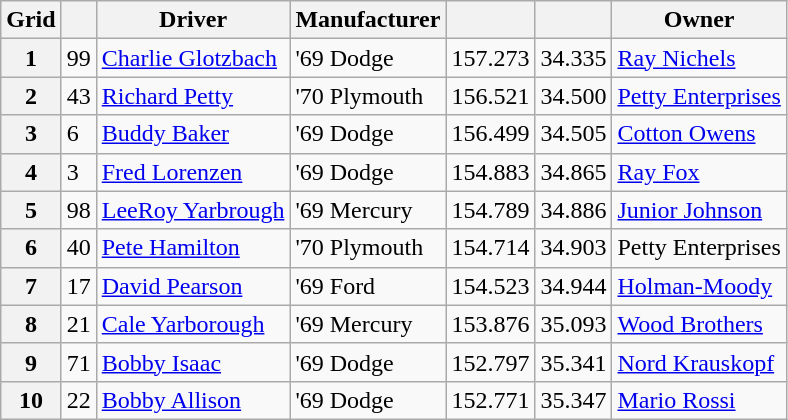<table class="wikitable">
<tr>
<th>Grid</th>
<th></th>
<th>Driver</th>
<th>Manufacturer</th>
<th></th>
<th></th>
<th>Owner</th>
</tr>
<tr>
<th>1</th>
<td>99</td>
<td><a href='#'>Charlie Glotzbach</a></td>
<td>'69 Dodge</td>
<td>157.273</td>
<td>34.335</td>
<td><a href='#'>Ray Nichels</a></td>
</tr>
<tr>
<th>2</th>
<td>43</td>
<td><a href='#'>Richard Petty</a></td>
<td>'70 Plymouth</td>
<td>156.521</td>
<td>34.500</td>
<td><a href='#'>Petty Enterprises</a></td>
</tr>
<tr>
<th>3</th>
<td>6</td>
<td><a href='#'>Buddy Baker</a></td>
<td>'69 Dodge</td>
<td>156.499</td>
<td>34.505</td>
<td><a href='#'>Cotton Owens</a></td>
</tr>
<tr>
<th>4</th>
<td>3</td>
<td><a href='#'>Fred Lorenzen</a></td>
<td>'69 Dodge</td>
<td>154.883</td>
<td>34.865</td>
<td><a href='#'>Ray Fox</a></td>
</tr>
<tr>
<th>5</th>
<td>98</td>
<td><a href='#'>LeeRoy Yarbrough</a></td>
<td>'69 Mercury</td>
<td>154.789</td>
<td>34.886</td>
<td><a href='#'>Junior Johnson</a></td>
</tr>
<tr>
<th>6</th>
<td>40</td>
<td><a href='#'>Pete Hamilton</a></td>
<td>'70 Plymouth</td>
<td>154.714</td>
<td>34.903</td>
<td>Petty Enterprises</td>
</tr>
<tr>
<th>7</th>
<td>17</td>
<td><a href='#'>David Pearson</a></td>
<td>'69 Ford</td>
<td>154.523</td>
<td>34.944</td>
<td><a href='#'>Holman-Moody</a></td>
</tr>
<tr>
<th>8</th>
<td>21</td>
<td><a href='#'>Cale Yarborough</a></td>
<td>'69 Mercury</td>
<td>153.876</td>
<td>35.093</td>
<td><a href='#'>Wood Brothers</a></td>
</tr>
<tr>
<th>9</th>
<td>71</td>
<td><a href='#'>Bobby Isaac</a></td>
<td>'69 Dodge</td>
<td>152.797</td>
<td>35.341</td>
<td><a href='#'>Nord Krauskopf</a></td>
</tr>
<tr>
<th>10</th>
<td>22</td>
<td><a href='#'>Bobby Allison</a></td>
<td>'69 Dodge</td>
<td>152.771</td>
<td>35.347</td>
<td><a href='#'>Mario Rossi</a></td>
</tr>
</table>
